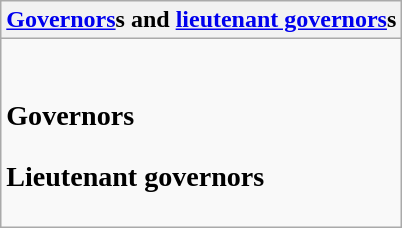<table class="wikitable collapsible collapsed">
<tr>
<th><a href='#'>Governors</a>s and <a href='#'>lieutenant governors</a>s</th>
</tr>
<tr>
<td><br><h3>Governors</h3><h3>Lieutenant governors</h3></td>
</tr>
</table>
